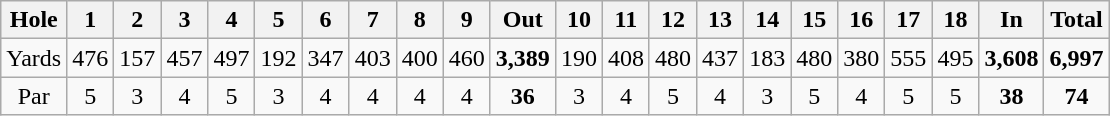<table class="wikitable" style="text-align:center">
<tr>
<th align="left">Hole</th>
<th>1</th>
<th>2</th>
<th>3</th>
<th>4</th>
<th>5</th>
<th>6</th>
<th>7</th>
<th>8</th>
<th>9</th>
<th>Out</th>
<th>10</th>
<th>11</th>
<th>12</th>
<th>13</th>
<th>14</th>
<th>15</th>
<th>16</th>
<th>17</th>
<th>18</th>
<th>In</th>
<th>Total</th>
</tr>
<tr>
<td align="center">Yards</td>
<td>476</td>
<td>157</td>
<td>457</td>
<td>497</td>
<td>192</td>
<td>347</td>
<td>403</td>
<td>400</td>
<td>460</td>
<td><strong>3,389</strong></td>
<td>190</td>
<td>408</td>
<td>480</td>
<td>437</td>
<td>183</td>
<td>480</td>
<td>380</td>
<td>555</td>
<td>495</td>
<td><strong>3,608</strong></td>
<td><strong>6,997</strong></td>
</tr>
<tr>
<td align="center">Par</td>
<td>5</td>
<td>3</td>
<td>4</td>
<td>5</td>
<td>3</td>
<td>4</td>
<td>4</td>
<td>4</td>
<td>4</td>
<td><strong>36</strong></td>
<td>3</td>
<td>4</td>
<td>5</td>
<td>4</td>
<td>3</td>
<td>5</td>
<td>4</td>
<td>5</td>
<td>5</td>
<td><strong>38</strong></td>
<td><strong>74</strong></td>
</tr>
</table>
